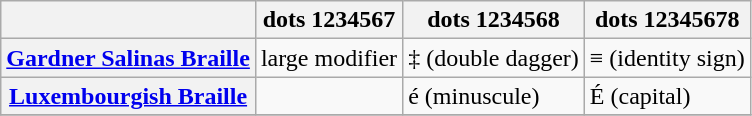<table class="wikitable">
<tr>
<th></th>
<th>dots 1234567</th>
<th>dots 1234568</th>
<th>dots 12345678</th>
</tr>
<tr>
<th align=left><a href='#'>Gardner Salinas Braille</a></th>
<td>large modifier</td>
<td>‡ (double dagger)</td>
<td>≡ (identity sign)</td>
</tr>
<tr>
<th align=left><a href='#'>Luxembourgish Braille</a></th>
<td></td>
<td>é (minuscule)</td>
<td>É (capital)</td>
</tr>
<tr>
</tr>
</table>
